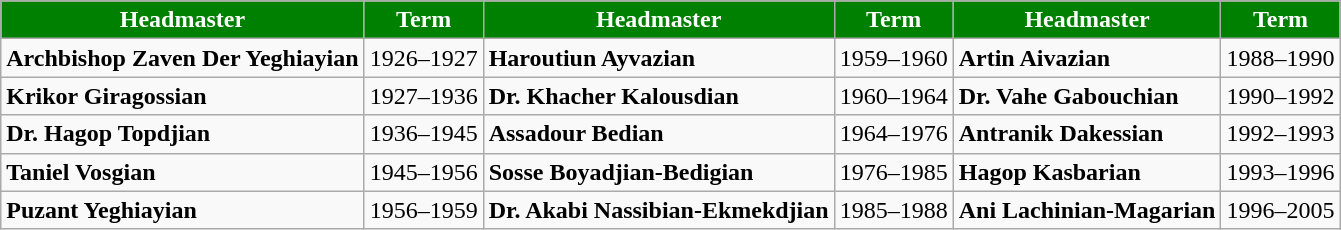<table class="wikitable">
<tr>
<th ! style="background-color: #008000; color:#fff; text-align: center;">Headmaster</th>
<th ! style="background-color: #008000; color:#fff; text-align: center;">Term</th>
<th ! style="background-color: #008000; color:#fff; text-align: center;">Headmaster</th>
<th ! style="background-color: #008000; color:#fff; text-align: center;">Term</th>
<th ! style="background-color: #008000; color:#fff; text-align: center;">Headmaster</th>
<th ! style="background-color: #008000; color:#fff; text-align: center;">Term</th>
</tr>
<tr>
<td><strong>Archbishop Zaven Der Yeghiayian</strong></td>
<td>1926–1927</td>
<td><strong>Haroutiun Ayvazian</strong></td>
<td>1959–1960</td>
<td><strong>Artin Aivazian</strong></td>
<td>1988–1990</td>
</tr>
<tr>
<td><strong>Krikor Giragossian</strong></td>
<td>1927–1936</td>
<td><strong>Dr. Khacher Kalousdian</strong></td>
<td>1960–1964</td>
<td><strong>Dr. Vahe Gabouchian</strong></td>
<td>1990–1992</td>
</tr>
<tr>
<td><strong>Dr. Hagop Topdjian</strong></td>
<td>1936–1945</td>
<td><strong>Assadour Bedian</strong></td>
<td>1964–1976</td>
<td><strong>Antranik Dakessian</strong></td>
<td>1992–1993</td>
</tr>
<tr>
<td><strong>Taniel Vosgian</strong></td>
<td>1945–1956</td>
<td><strong>Sosse Boyadjian-Bedigian</strong></td>
<td>1976–1985</td>
<td><strong>Hagop Kasbarian</strong></td>
<td>1993–1996</td>
</tr>
<tr>
<td><strong>Puzant Yeghiayian</strong></td>
<td>1956–1959</td>
<td><strong>Dr. Akabi Nassibian-Ekmekdjian</strong></td>
<td>1985–1988</td>
<td><strong>Ani Lachinian-Magarian</strong></td>
<td>1996–2005</td>
</tr>
</table>
